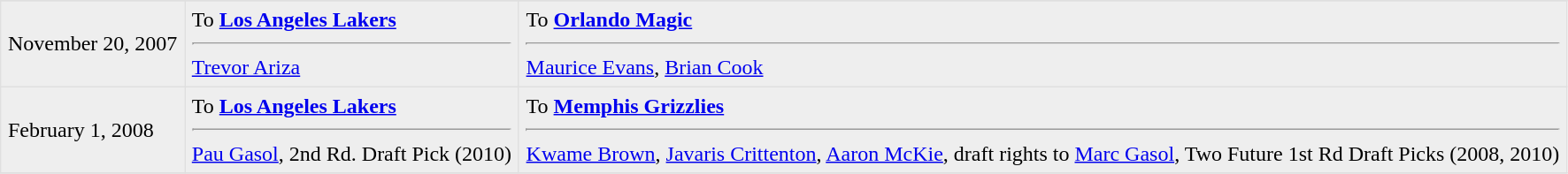<table border=1 style="border-collapse:collapse" bordercolor="#DFDFDF"  cellpadding="5">
<tr>
</tr>
<tr bgcolor="eeeeee">
<td>November 20, 2007</td>
<td valign="top">To <strong><a href='#'>Los Angeles Lakers</a></strong><hr><a href='#'>Trevor Ariza</a></td>
<td valign="top">To <strong><a href='#'>Orlando Magic</a></strong><hr><a href='#'>Maurice Evans</a>, <a href='#'>Brian Cook</a></td>
</tr>
<tr bgcolor="eeeeee">
<td>February 1, 2008</td>
<td valign="top">To <strong><a href='#'>Los Angeles Lakers</a></strong><hr><a href='#'>Pau Gasol</a>, 2nd Rd. Draft Pick (2010)</td>
<td valign="top">To <strong><a href='#'>Memphis Grizzlies</a></strong><hr><a href='#'>Kwame Brown</a>, <a href='#'>Javaris Crittenton</a>, <a href='#'>Aaron McKie</a>,  draft rights to <a href='#'>Marc Gasol</a>, Two Future 1st Rd Draft Picks (2008, 2010)</td>
</tr>
<tr>
</tr>
</table>
